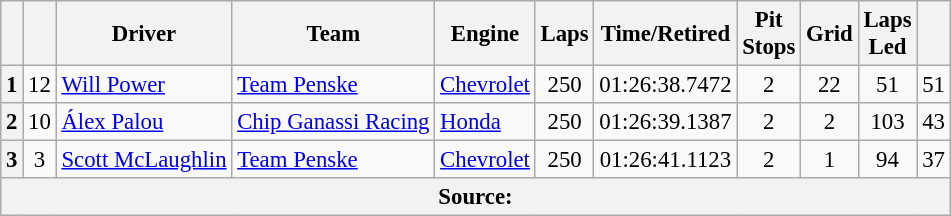<table class="wikitable sortable" style="font-size:95%;">
<tr>
<th scope="col"></th>
<th scope="col"></th>
<th scope="col">Driver</th>
<th scope="col">Team</th>
<th scope="col">Engine</th>
<th class="unsortable" scope="col">Laps</th>
<th class="unsortable" scope="col">Time/Retired</th>
<th scope="col">Pit<br>Stops</th>
<th scope="col">Grid</th>
<th scope="col">Laps<br>Led</th>
<th scope="col"></th>
</tr>
<tr>
<th>1</th>
<td align="center">12</td>
<td> <a href='#'>Will Power</a></td>
<td><a href='#'>Team Penske</a></td>
<td><a href='#'>Chevrolet</a></td>
<td align="center">250</td>
<td align="center">01:26:38.7472</td>
<td align="center">2</td>
<td align="center">22</td>
<td align="center">51</td>
<td align="center">51</td>
</tr>
<tr>
<th>2</th>
<td align="center">10</td>
<td> <a href='#'>Álex Palou</a></td>
<td><a href='#'>Chip Ganassi Racing</a></td>
<td><a href='#'>Honda</a></td>
<td align="center">250</td>
<td align="center">01:26:39.1387</td>
<td align="center">2</td>
<td align="center">2</td>
<td align="center">103</td>
<td align="center">43</td>
</tr>
<tr>
<th>3</th>
<td align="center">3</td>
<td> <a href='#'>Scott McLaughlin</a> <strong></strong></td>
<td><a href='#'>Team Penske</a></td>
<td><a href='#'>Chevrolet</a></td>
<td align="center">250</td>
<td align="center">01:26:41.1123</td>
<td align="center">2</td>
<td align="center">1</td>
<td align="center">94</td>
<td align="center">37</td>
</tr>
<tr class="sortbottom">
<th colspan=11>Source:</th>
</tr>
</table>
